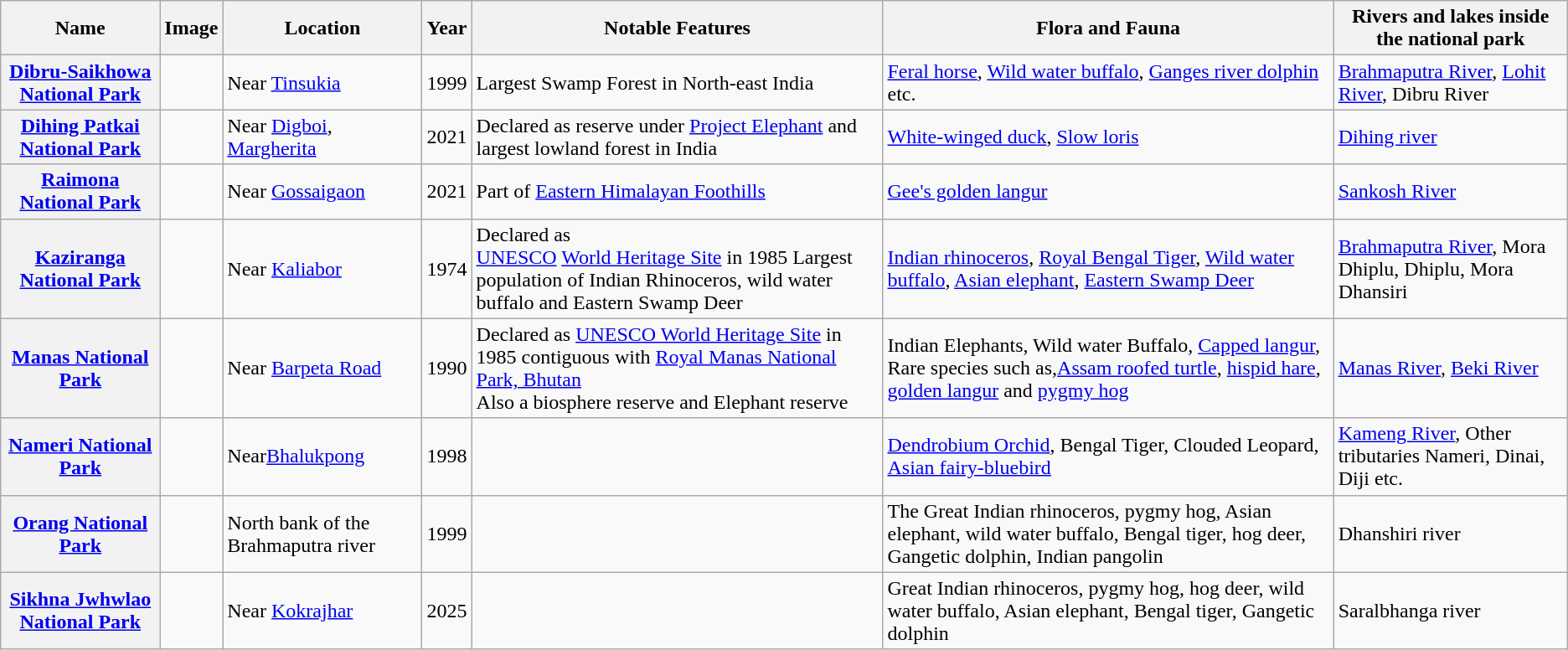<table class="wikitable sortable">
<tr>
<th>Name</th>
<th>Image</th>
<th>Location</th>
<th>Year</th>
<th>Notable Features</th>
<th>Flora and Fauna</th>
<th>Rivers and lakes inside the national park</th>
</tr>
<tr>
<th><a href='#'>Dibru-Saikhowa National Park</a></th>
<td></td>
<td>Near <a href='#'>Tinsukia</a></td>
<td>1999</td>
<td>Largest Swamp Forest in North-east India</td>
<td><a href='#'>Feral horse</a>, <a href='#'>Wild water buffalo</a>, <a href='#'>Ganges river dolphin</a> etc.</td>
<td><a href='#'>Brahmaputra River</a>, <a href='#'>Lohit River</a>, Dibru River</td>
</tr>
<tr>
<th><a href='#'>Dihing Patkai National Park</a></th>
<td></td>
<td>Near <a href='#'>Digboi</a>, <a href='#'>Margherita</a></td>
<td>2021</td>
<td>Declared as reserve under <a href='#'>Project Elephant</a> and largest lowland forest in India</td>
<td><a href='#'>White-winged duck</a>, <a href='#'>Slow loris</a></td>
<td><a href='#'>Dihing river</a></td>
</tr>
<tr>
<th><a href='#'>Raimona National Park</a></th>
<td></td>
<td>Near <a href='#'>Gossaigaon</a></td>
<td>2021</td>
<td>Part of <a href='#'>Eastern Himalayan Foothills</a></td>
<td><a href='#'>Gee's golden langur</a></td>
<td><a href='#'>Sankosh River</a></td>
</tr>
<tr>
<th><a href='#'>Kaziranga National Park</a></th>
<td><br></td>
<td>Near <a href='#'>Kaliabor</a></td>
<td>1974</td>
<td>Declared as<br><a href='#'>UNESCO</a> <a href='#'>World Heritage Site</a> in 1985
Largest population of Indian Rhinoceros, wild water buffalo and Eastern Swamp Deer</td>
<td><a href='#'>Indian rhinoceros</a>, <a href='#'>Royal Bengal Tiger</a>, <a href='#'>Wild water buffalo</a>, <a href='#'>Asian elephant</a>, <a href='#'>Eastern Swamp Deer</a></td>
<td><a href='#'>Brahmaputra River</a>, Mora Dhiplu, Dhiplu, Mora Dhansiri</td>
</tr>
<tr>
<th><a href='#'>Manas National Park</a></th>
<td><br></td>
<td>Near <a href='#'>Barpeta Road</a></td>
<td>1990</td>
<td>Declared as <a href='#'>UNESCO World Heritage Site</a> in 1985 contiguous with <a href='#'>Royal Manas National Park, Bhutan</a><br>Also a biosphere reserve and Elephant reserve</td>
<td>Indian Elephants, Wild water Buffalo, <a href='#'>Capped langur</a>, Rare species such as,<a href='#'>Assam roofed turtle</a>, <a href='#'>hispid hare</a>, <a href='#'>golden langur</a> and <a href='#'>pygmy hog</a></td>
<td><a href='#'>Manas River</a>, <a href='#'>Beki River</a></td>
</tr>
<tr>
<th><a href='#'>Nameri National Park</a></th>
<td><br></td>
<td>Near<a href='#'>Bhalukpong</a></td>
<td>1998</td>
<td></td>
<td><a href='#'>Dendrobium Orchid</a>, Bengal Tiger, Clouded Leopard, <a href='#'>Asian fairy-bluebird</a></td>
<td><a href='#'>Kameng River</a>, Other tributaries Nameri, Dinai, Diji etc.</td>
</tr>
<tr>
<th><a href='#'>Orang National Park</a></th>
<td></td>
<td>North bank of the Brahmaputra river</td>
<td>1999</td>
<td></td>
<td>The Great Indian rhinoceros, pygmy hog, Asian elephant, wild water buffalo, Bengal tiger, hog deer, Gangetic dolphin, Indian pangolin</td>
<td>Dhanshiri river</td>
</tr>
<tr>
<th><a href='#'>Sikhna Jwhwlao National Park</a></th>
<td></td>
<td>Near <a href='#'>Kokrajhar</a></td>
<td>2025</td>
<td></td>
<td>Great Indian rhinoceros, pygmy hog, hog deer, wild water buffalo, Asian elephant, Bengal tiger, Gangetic dolphin</td>
<td>Saralbhanga river</td>
</tr>
</table>
